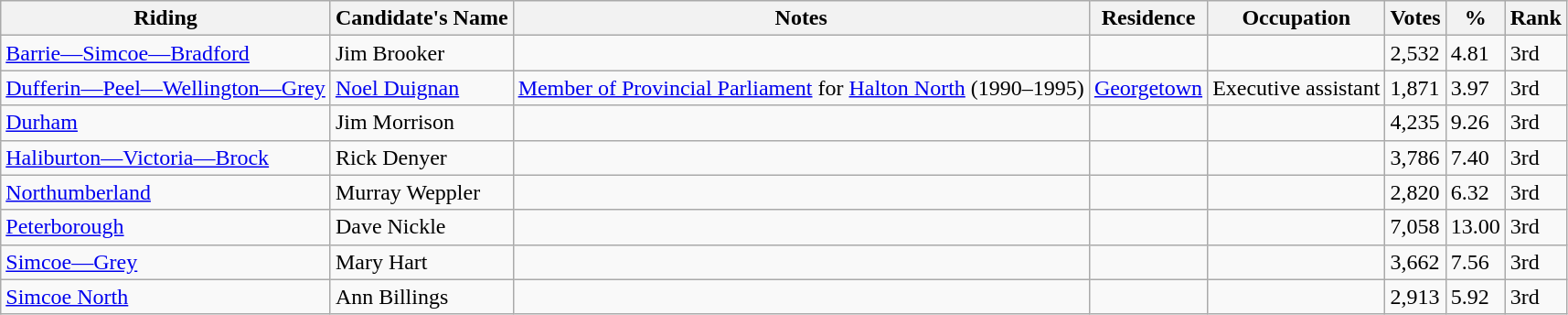<table class="wikitable sortable">
<tr>
<th>Riding<br></th>
<th>Candidate's Name</th>
<th>Notes</th>
<th>Residence</th>
<th>Occupation</th>
<th>Votes</th>
<th>%</th>
<th>Rank</th>
</tr>
<tr>
<td><a href='#'>Barrie—Simcoe—Bradford</a></td>
<td>Jim Brooker</td>
<td></td>
<td></td>
<td></td>
<td>2,532</td>
<td>4.81</td>
<td>3rd</td>
</tr>
<tr>
<td><a href='#'>Dufferin—Peel—Wellington—Grey</a></td>
<td><a href='#'>Noel Duignan</a></td>
<td><a href='#'>Member of Provincial Parliament</a> for <a href='#'>Halton North</a> (1990–1995)</td>
<td><a href='#'>Georgetown</a></td>
<td>Executive assistant</td>
<td>1,871</td>
<td>3.97</td>
<td>3rd</td>
</tr>
<tr>
<td><a href='#'>Durham</a></td>
<td>Jim Morrison</td>
<td></td>
<td></td>
<td></td>
<td>4,235</td>
<td>9.26</td>
<td>3rd</td>
</tr>
<tr>
<td><a href='#'>Haliburton—Victoria—Brock</a></td>
<td>Rick Denyer</td>
<td></td>
<td></td>
<td></td>
<td>3,786</td>
<td>7.40</td>
<td>3rd</td>
</tr>
<tr>
<td><a href='#'>Northumberland</a></td>
<td>Murray Weppler</td>
<td></td>
<td></td>
<td></td>
<td>2,820</td>
<td>6.32</td>
<td>3rd</td>
</tr>
<tr>
<td><a href='#'>Peterborough</a></td>
<td>Dave Nickle</td>
<td></td>
<td></td>
<td></td>
<td>7,058</td>
<td>13.00</td>
<td>3rd</td>
</tr>
<tr>
<td><a href='#'>Simcoe—Grey</a></td>
<td>Mary Hart</td>
<td></td>
<td></td>
<td></td>
<td>3,662</td>
<td>7.56</td>
<td>3rd</td>
</tr>
<tr>
<td><a href='#'>Simcoe North</a></td>
<td>Ann Billings</td>
<td></td>
<td></td>
<td></td>
<td>2,913</td>
<td>5.92</td>
<td>3rd</td>
</tr>
</table>
